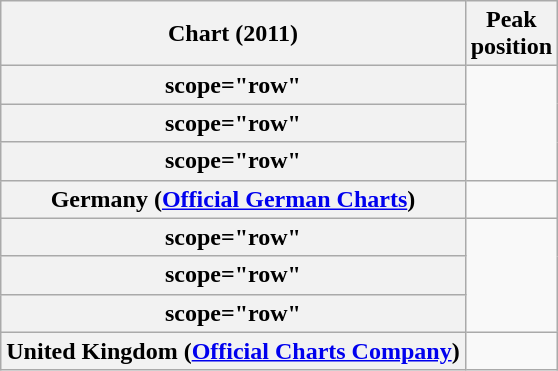<table class="wikitable plainrowheaders sortable">
<tr>
<th>Chart (2011)</th>
<th>Peak <br> position</th>
</tr>
<tr>
<th>scope="row" </th>
</tr>
<tr>
<th>scope="row" </th>
</tr>
<tr>
<th>scope="row" </th>
</tr>
<tr>
<th scope="row">Germany (<a href='#'>Official German Charts</a>)</th>
<td></td>
</tr>
<tr>
<th>scope="row" </th>
</tr>
<tr>
<th>scope="row" </th>
</tr>
<tr>
<th>scope="row" </th>
</tr>
<tr>
<th scope="row">United Kingdom (<a href='#'>Official Charts Company</a>)</th>
<td></td>
</tr>
</table>
